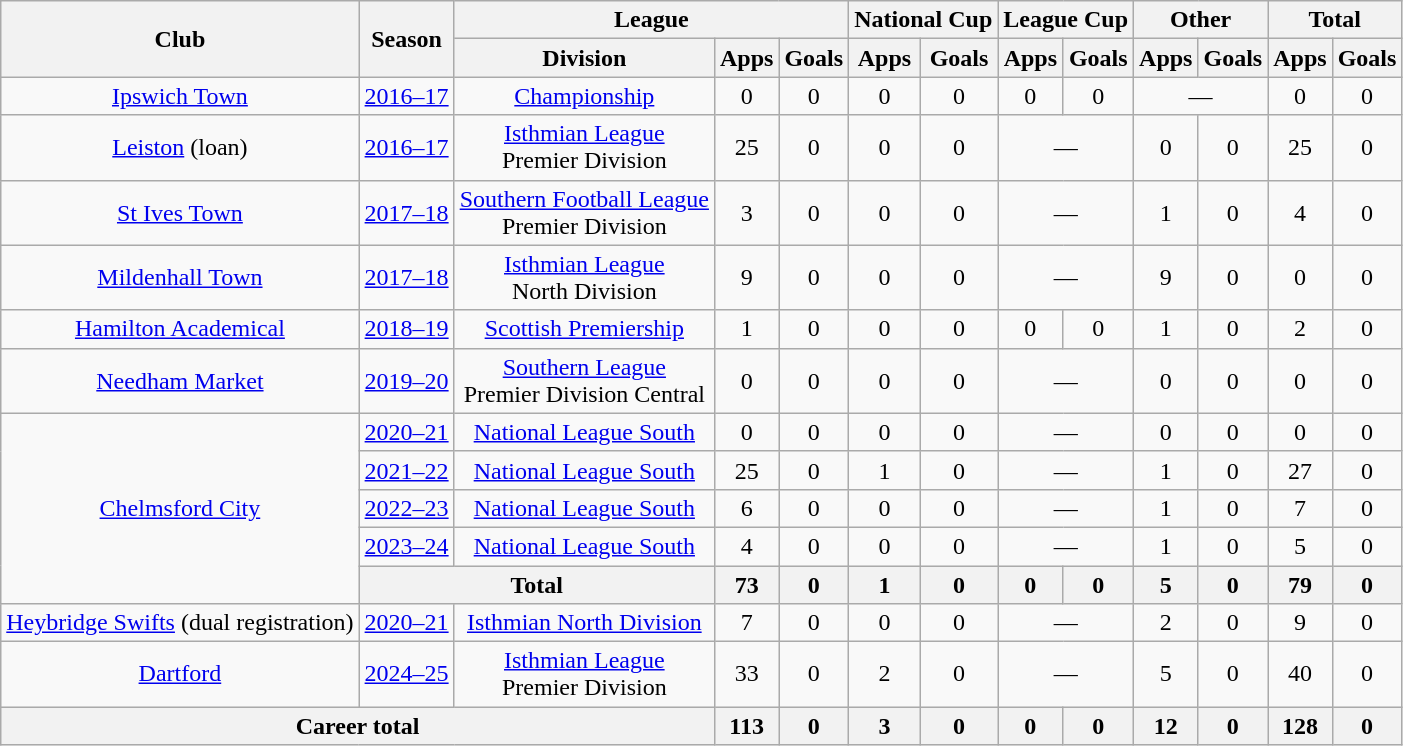<table class="wikitable" style="text-align: center">
<tr>
<th rowspan="2">Club</th>
<th rowspan="2">Season</th>
<th colspan="3">League</th>
<th colspan="2">National Cup</th>
<th colspan="2">League Cup</th>
<th colspan="2">Other</th>
<th colspan="2">Total</th>
</tr>
<tr>
<th>Division</th>
<th>Apps</th>
<th>Goals</th>
<th>Apps</th>
<th>Goals</th>
<th>Apps</th>
<th>Goals</th>
<th>Apps</th>
<th>Goals</th>
<th>Apps</th>
<th>Goals</th>
</tr>
<tr>
<td><a href='#'>Ipswich Town</a></td>
<td><a href='#'>2016–17</a></td>
<td><a href='#'>Championship</a></td>
<td>0</td>
<td>0</td>
<td>0</td>
<td>0</td>
<td>0</td>
<td>0</td>
<td colspan="2">—</td>
<td>0</td>
<td>0</td>
</tr>
<tr>
<td><a href='#'>Leiston</a> (loan)</td>
<td><a href='#'>2016–17</a></td>
<td><a href='#'>Isthmian League</a><br>Premier Division</td>
<td>25</td>
<td>0</td>
<td>0</td>
<td>0</td>
<td colspan="2">—</td>
<td>0</td>
<td>0</td>
<td>25</td>
<td>0</td>
</tr>
<tr>
<td><a href='#'>St Ives Town</a></td>
<td><a href='#'>2017–18</a></td>
<td><a href='#'>Southern Football League</a><br>Premier Division</td>
<td>3</td>
<td>0</td>
<td>0</td>
<td>0</td>
<td colspan="2">—</td>
<td>1</td>
<td>0</td>
<td>4</td>
<td>0</td>
</tr>
<tr>
<td><a href='#'>Mildenhall Town</a></td>
<td><a href='#'>2017–18</a></td>
<td><a href='#'>Isthmian League</a><br>North Division</td>
<td>9</td>
<td>0</td>
<td>0</td>
<td>0</td>
<td colspan="2">—</td>
<td>9</td>
<td>0</td>
<td>0</td>
<td>0</td>
</tr>
<tr>
<td><a href='#'>Hamilton Academical</a></td>
<td><a href='#'>2018–19</a></td>
<td><a href='#'>Scottish Premiership</a></td>
<td>1</td>
<td>0</td>
<td>0</td>
<td>0</td>
<td>0</td>
<td>0</td>
<td>1</td>
<td>0</td>
<td>2</td>
<td>0</td>
</tr>
<tr>
<td><a href='#'>Needham Market</a></td>
<td><a href='#'>2019–20</a></td>
<td><a href='#'>Southern League</a><br>Premier Division Central</td>
<td>0</td>
<td>0</td>
<td>0</td>
<td>0</td>
<td colspan="2">—</td>
<td>0</td>
<td>0</td>
<td>0</td>
<td>0</td>
</tr>
<tr>
<td rowspan="5"><a href='#'>Chelmsford City</a></td>
<td><a href='#'>2020–21</a></td>
<td><a href='#'>National League South</a></td>
<td>0</td>
<td>0</td>
<td>0</td>
<td>0</td>
<td colspan="2">—</td>
<td>0</td>
<td>0</td>
<td>0</td>
<td>0</td>
</tr>
<tr>
<td><a href='#'>2021–22</a></td>
<td><a href='#'>National League South</a></td>
<td>25</td>
<td>0</td>
<td>1</td>
<td>0</td>
<td colspan="2">—</td>
<td>1</td>
<td>0</td>
<td>27</td>
<td>0</td>
</tr>
<tr>
<td><a href='#'>2022–23</a></td>
<td><a href='#'>National League South</a></td>
<td>6</td>
<td>0</td>
<td>0</td>
<td>0</td>
<td colspan="2">—</td>
<td>1</td>
<td>0</td>
<td>7</td>
<td>0</td>
</tr>
<tr>
<td><a href='#'>2023–24</a></td>
<td><a href='#'>National League South</a></td>
<td>4</td>
<td>0</td>
<td>0</td>
<td>0</td>
<td colspan="2">—</td>
<td>1</td>
<td>0</td>
<td>5</td>
<td>0</td>
</tr>
<tr>
<th colspan="2">Total</th>
<th>73</th>
<th>0</th>
<th>1</th>
<th>0</th>
<th>0</th>
<th>0</th>
<th>5</th>
<th>0</th>
<th>79</th>
<th>0</th>
</tr>
<tr>
<td><a href='#'>Heybridge Swifts</a> (dual registration)</td>
<td><a href='#'>2020–21</a></td>
<td><a href='#'>Isthmian North Division</a></td>
<td>7</td>
<td>0</td>
<td>0</td>
<td>0</td>
<td colspan="2">—</td>
<td>2</td>
<td>0</td>
<td>9</td>
<td>0</td>
</tr>
<tr>
<td><a href='#'>Dartford</a></td>
<td><a href='#'>2024–25</a></td>
<td><a href='#'>Isthmian League</a><br>Premier Division</td>
<td>33</td>
<td>0</td>
<td>2</td>
<td>0</td>
<td colspan="2">—</td>
<td>5</td>
<td>0</td>
<td>40</td>
<td>0</td>
</tr>
<tr>
<th colspan="3">Career total</th>
<th>113</th>
<th>0</th>
<th>3</th>
<th>0</th>
<th>0</th>
<th>0</th>
<th>12</th>
<th>0</th>
<th>128</th>
<th>0</th>
</tr>
</table>
